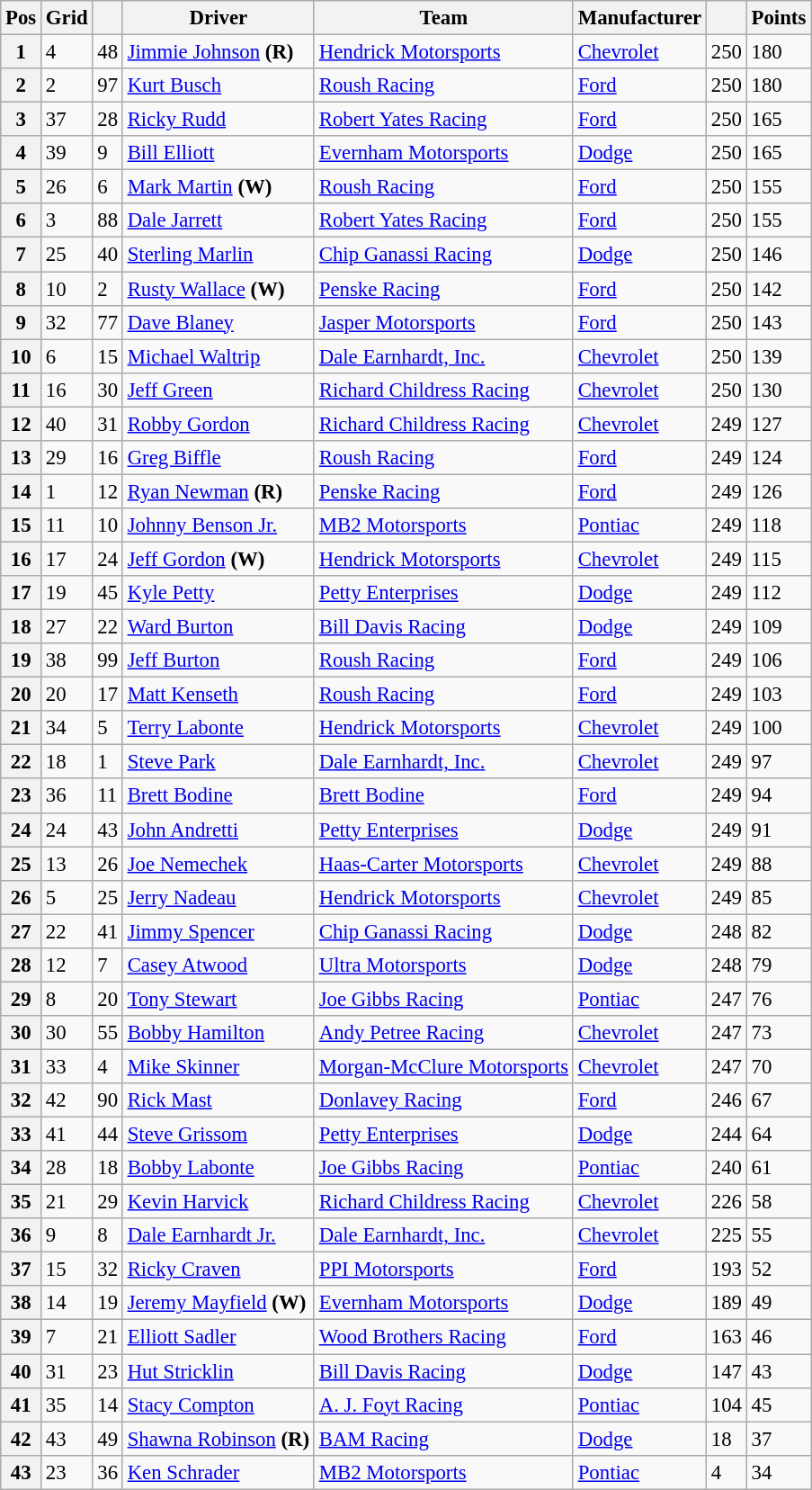<table class="wikitable" style="font-size:95%">
<tr>
<th>Pos</th>
<th>Grid</th>
<th></th>
<th>Driver</th>
<th>Team</th>
<th>Manufacturer</th>
<th></th>
<th>Points</th>
</tr>
<tr>
<th>1</th>
<td>4</td>
<td>48</td>
<td><a href='#'>Jimmie Johnson</a> <strong>(R)</strong></td>
<td><a href='#'>Hendrick Motorsports</a></td>
<td><a href='#'>Chevrolet</a></td>
<td>250</td>
<td>180</td>
</tr>
<tr>
<th>2</th>
<td>2</td>
<td>97</td>
<td><a href='#'>Kurt Busch</a></td>
<td><a href='#'>Roush Racing</a></td>
<td><a href='#'>Ford</a></td>
<td>250</td>
<td>180</td>
</tr>
<tr>
<th>3</th>
<td>37</td>
<td>28</td>
<td><a href='#'>Ricky Rudd</a></td>
<td><a href='#'>Robert Yates Racing</a></td>
<td><a href='#'>Ford</a></td>
<td>250</td>
<td>165</td>
</tr>
<tr>
<th>4</th>
<td>39</td>
<td>9</td>
<td><a href='#'>Bill Elliott</a></td>
<td><a href='#'>Evernham Motorsports</a></td>
<td><a href='#'>Dodge</a></td>
<td>250</td>
<td>165</td>
</tr>
<tr>
<th>5</th>
<td>26</td>
<td>6</td>
<td><a href='#'>Mark Martin</a> <strong>(W)</strong></td>
<td><a href='#'>Roush Racing</a></td>
<td><a href='#'>Ford</a></td>
<td>250</td>
<td>155</td>
</tr>
<tr>
<th>6</th>
<td>3</td>
<td>88</td>
<td><a href='#'>Dale Jarrett</a></td>
<td><a href='#'>Robert Yates Racing</a></td>
<td><a href='#'>Ford</a></td>
<td>250</td>
<td>155</td>
</tr>
<tr>
<th>7</th>
<td>25</td>
<td>40</td>
<td><a href='#'>Sterling Marlin</a></td>
<td><a href='#'>Chip Ganassi Racing</a></td>
<td><a href='#'>Dodge</a></td>
<td>250</td>
<td>146</td>
</tr>
<tr>
<th>8</th>
<td>10</td>
<td>2</td>
<td><a href='#'>Rusty Wallace</a> <strong>(W)</strong></td>
<td><a href='#'>Penske Racing</a></td>
<td><a href='#'>Ford</a></td>
<td>250</td>
<td>142</td>
</tr>
<tr>
<th>9</th>
<td>32</td>
<td>77</td>
<td><a href='#'>Dave Blaney</a></td>
<td><a href='#'>Jasper Motorsports</a></td>
<td><a href='#'>Ford</a></td>
<td>250</td>
<td>143</td>
</tr>
<tr>
<th>10</th>
<td>6</td>
<td>15</td>
<td><a href='#'>Michael Waltrip</a></td>
<td><a href='#'>Dale Earnhardt, Inc.</a></td>
<td><a href='#'>Chevrolet</a></td>
<td>250</td>
<td>139</td>
</tr>
<tr>
<th>11</th>
<td>16</td>
<td>30</td>
<td><a href='#'>Jeff Green</a></td>
<td><a href='#'>Richard Childress Racing</a></td>
<td><a href='#'>Chevrolet</a></td>
<td>250</td>
<td>130</td>
</tr>
<tr>
<th>12</th>
<td>40</td>
<td>31</td>
<td><a href='#'>Robby Gordon</a></td>
<td><a href='#'>Richard Childress Racing</a></td>
<td><a href='#'>Chevrolet</a></td>
<td>249</td>
<td>127</td>
</tr>
<tr>
<th>13</th>
<td>29</td>
<td>16</td>
<td><a href='#'>Greg Biffle</a></td>
<td><a href='#'>Roush Racing</a></td>
<td><a href='#'>Ford</a></td>
<td>249</td>
<td>124</td>
</tr>
<tr>
<th>14</th>
<td>1</td>
<td>12</td>
<td><a href='#'>Ryan Newman</a> <strong>(R)</strong></td>
<td><a href='#'>Penske Racing</a></td>
<td><a href='#'>Ford</a></td>
<td>249</td>
<td>126</td>
</tr>
<tr>
<th>15</th>
<td>11</td>
<td>10</td>
<td><a href='#'>Johnny Benson Jr.</a></td>
<td><a href='#'>MB2 Motorsports</a></td>
<td><a href='#'>Pontiac</a></td>
<td>249</td>
<td>118</td>
</tr>
<tr>
<th>16</th>
<td>17</td>
<td>24</td>
<td><a href='#'>Jeff Gordon</a> <strong>(W)</strong></td>
<td><a href='#'>Hendrick Motorsports</a></td>
<td><a href='#'>Chevrolet</a></td>
<td>249</td>
<td>115</td>
</tr>
<tr>
<th>17</th>
<td>19</td>
<td>45</td>
<td><a href='#'>Kyle Petty</a></td>
<td><a href='#'>Petty Enterprises</a></td>
<td><a href='#'>Dodge</a></td>
<td>249</td>
<td>112</td>
</tr>
<tr>
<th>18</th>
<td>27</td>
<td>22</td>
<td><a href='#'>Ward Burton</a></td>
<td><a href='#'>Bill Davis Racing</a></td>
<td><a href='#'>Dodge</a></td>
<td>249</td>
<td>109</td>
</tr>
<tr>
<th>19</th>
<td>38</td>
<td>99</td>
<td><a href='#'>Jeff Burton</a></td>
<td><a href='#'>Roush Racing</a></td>
<td><a href='#'>Ford</a></td>
<td>249</td>
<td>106</td>
</tr>
<tr>
<th>20</th>
<td>20</td>
<td>17</td>
<td><a href='#'>Matt Kenseth</a></td>
<td><a href='#'>Roush Racing</a></td>
<td><a href='#'>Ford</a></td>
<td>249</td>
<td>103</td>
</tr>
<tr>
<th>21</th>
<td>34</td>
<td>5</td>
<td><a href='#'>Terry Labonte</a></td>
<td><a href='#'>Hendrick Motorsports</a></td>
<td><a href='#'>Chevrolet</a></td>
<td>249</td>
<td>100</td>
</tr>
<tr>
<th>22</th>
<td>18</td>
<td>1</td>
<td><a href='#'>Steve Park</a></td>
<td><a href='#'>Dale Earnhardt, Inc.</a></td>
<td><a href='#'>Chevrolet</a></td>
<td>249</td>
<td>97</td>
</tr>
<tr>
<th>23</th>
<td>36</td>
<td>11</td>
<td><a href='#'>Brett Bodine</a></td>
<td><a href='#'>Brett Bodine</a></td>
<td><a href='#'>Ford</a></td>
<td>249</td>
<td>94</td>
</tr>
<tr>
<th>24</th>
<td>24</td>
<td>43</td>
<td><a href='#'>John Andretti</a></td>
<td><a href='#'>Petty Enterprises</a></td>
<td><a href='#'>Dodge</a></td>
<td>249</td>
<td>91</td>
</tr>
<tr>
<th>25</th>
<td>13</td>
<td>26</td>
<td><a href='#'>Joe Nemechek</a></td>
<td><a href='#'>Haas-Carter Motorsports</a></td>
<td><a href='#'>Chevrolet</a></td>
<td>249</td>
<td>88</td>
</tr>
<tr>
<th>26</th>
<td>5</td>
<td>25</td>
<td><a href='#'>Jerry Nadeau</a></td>
<td><a href='#'>Hendrick Motorsports</a></td>
<td><a href='#'>Chevrolet</a></td>
<td>249</td>
<td>85</td>
</tr>
<tr>
<th>27</th>
<td>22</td>
<td>41</td>
<td><a href='#'>Jimmy Spencer</a></td>
<td><a href='#'>Chip Ganassi Racing</a></td>
<td><a href='#'>Dodge</a></td>
<td>248</td>
<td>82</td>
</tr>
<tr>
<th>28</th>
<td>12</td>
<td>7</td>
<td><a href='#'>Casey Atwood</a></td>
<td><a href='#'>Ultra Motorsports</a></td>
<td><a href='#'>Dodge</a></td>
<td>248</td>
<td>79</td>
</tr>
<tr>
<th>29</th>
<td>8</td>
<td>20</td>
<td><a href='#'>Tony Stewart</a></td>
<td><a href='#'>Joe Gibbs Racing</a></td>
<td><a href='#'>Pontiac</a></td>
<td>247</td>
<td>76</td>
</tr>
<tr>
<th>30</th>
<td>30</td>
<td>55</td>
<td><a href='#'>Bobby Hamilton</a></td>
<td><a href='#'>Andy Petree Racing</a></td>
<td><a href='#'>Chevrolet</a></td>
<td>247</td>
<td>73</td>
</tr>
<tr>
<th>31</th>
<td>33</td>
<td>4</td>
<td><a href='#'>Mike Skinner</a></td>
<td><a href='#'>Morgan-McClure Motorsports</a></td>
<td><a href='#'>Chevrolet</a></td>
<td>247</td>
<td>70</td>
</tr>
<tr>
<th>32</th>
<td>42</td>
<td>90</td>
<td><a href='#'>Rick Mast</a></td>
<td><a href='#'>Donlavey Racing</a></td>
<td><a href='#'>Ford</a></td>
<td>246</td>
<td>67</td>
</tr>
<tr>
<th>33</th>
<td>41</td>
<td>44</td>
<td><a href='#'>Steve Grissom</a></td>
<td><a href='#'>Petty Enterprises</a></td>
<td><a href='#'>Dodge</a></td>
<td>244</td>
<td>64</td>
</tr>
<tr>
<th>34</th>
<td>28</td>
<td>18</td>
<td><a href='#'>Bobby Labonte</a></td>
<td><a href='#'>Joe Gibbs Racing</a></td>
<td><a href='#'>Pontiac</a></td>
<td>240</td>
<td>61</td>
</tr>
<tr>
<th>35</th>
<td>21</td>
<td>29</td>
<td><a href='#'>Kevin Harvick</a></td>
<td><a href='#'>Richard Childress Racing</a></td>
<td><a href='#'>Chevrolet</a></td>
<td>226</td>
<td>58</td>
</tr>
<tr>
<th>36</th>
<td>9</td>
<td>8</td>
<td><a href='#'>Dale Earnhardt Jr.</a></td>
<td><a href='#'>Dale Earnhardt, Inc.</a></td>
<td><a href='#'>Chevrolet</a></td>
<td>225</td>
<td>55</td>
</tr>
<tr>
<th>37</th>
<td>15</td>
<td>32</td>
<td><a href='#'>Ricky Craven</a></td>
<td><a href='#'>PPI Motorsports</a></td>
<td><a href='#'>Ford</a></td>
<td>193</td>
<td>52</td>
</tr>
<tr>
<th>38</th>
<td>14</td>
<td>19</td>
<td><a href='#'>Jeremy Mayfield</a> <strong>(W)</strong></td>
<td><a href='#'>Evernham Motorsports</a></td>
<td><a href='#'>Dodge</a></td>
<td>189</td>
<td>49</td>
</tr>
<tr>
<th>39</th>
<td>7</td>
<td>21</td>
<td><a href='#'>Elliott Sadler</a></td>
<td><a href='#'>Wood Brothers Racing</a></td>
<td><a href='#'>Ford</a></td>
<td>163</td>
<td>46</td>
</tr>
<tr>
<th>40</th>
<td>31</td>
<td>23</td>
<td><a href='#'>Hut Stricklin</a></td>
<td><a href='#'>Bill Davis Racing</a></td>
<td><a href='#'>Dodge</a></td>
<td>147</td>
<td>43</td>
</tr>
<tr>
<th>41</th>
<td>35</td>
<td>14</td>
<td><a href='#'>Stacy Compton</a></td>
<td><a href='#'>A. J. Foyt Racing</a></td>
<td><a href='#'>Pontiac</a></td>
<td>104</td>
<td>45</td>
</tr>
<tr>
<th>42</th>
<td>43</td>
<td>49</td>
<td><a href='#'>Shawna Robinson</a> <strong>(R)</strong></td>
<td><a href='#'>BAM Racing</a></td>
<td><a href='#'>Dodge</a></td>
<td>18</td>
<td>37</td>
</tr>
<tr>
<th>43</th>
<td>23</td>
<td>36</td>
<td><a href='#'>Ken Schrader</a></td>
<td><a href='#'>MB2 Motorsports</a></td>
<td><a href='#'>Pontiac</a></td>
<td>4</td>
<td>34</td>
</tr>
</table>
